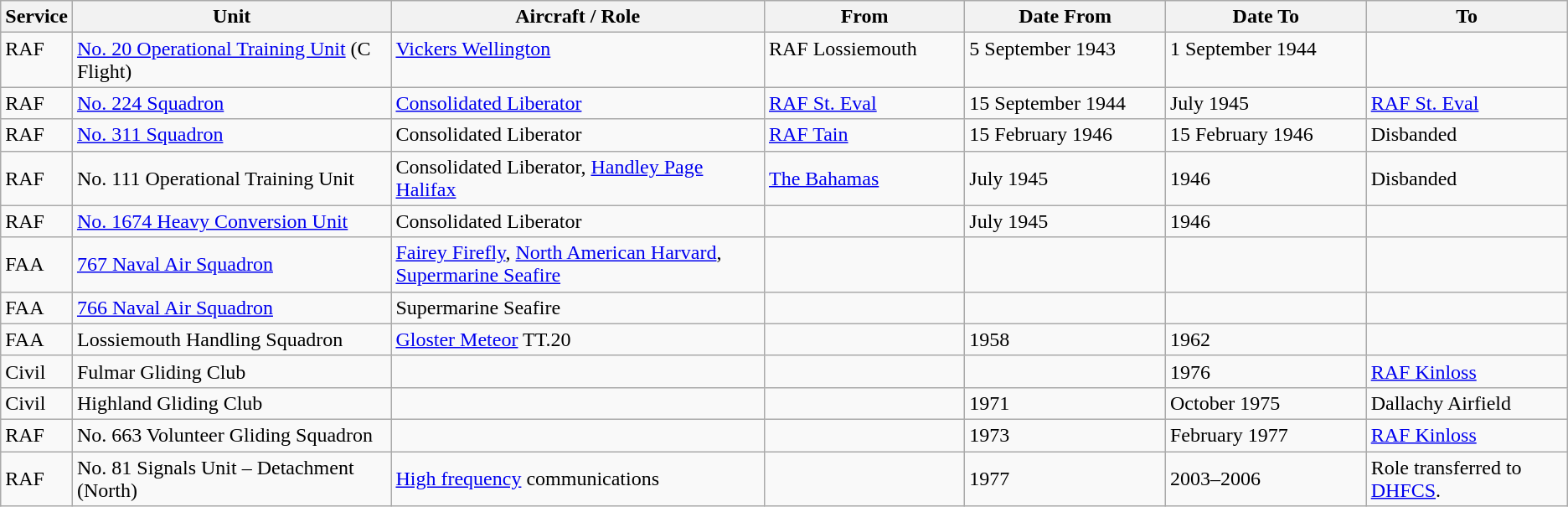<table class="wikitable">
<tr>
<th scope="col" style="width: 30px;">Service</th>
<th scope="col" style="width: 300px;">Unit</th>
<th scope="col" style="width: 350px;">Aircraft / Role</th>
<th scope="col" style="width: 175px;">From</th>
<th scope="col" style="width: 180px;">Date From</th>
<th scope="col" style="width: 180px;">Date To</th>
<th scope="col" style="width: 180px;">To</th>
</tr>
<tr style="vertical-align: top;">
<td>RAF</td>
<td><a href='#'>No. 20 Operational Training Unit</a> (C Flight)</td>
<td><a href='#'>Vickers Wellington</a></td>
<td>RAF Lossiemouth</td>
<td>5 September 1943</td>
<td>1 September 1944</td>
<td></td>
</tr>
<tr>
<td>RAF</td>
<td><a href='#'>No. 224 Squadron</a></td>
<td><a href='#'>Consolidated Liberator</a></td>
<td><a href='#'>RAF St. Eval</a></td>
<td>15 September 1944</td>
<td>July 1945</td>
<td><a href='#'>RAF St. Eval</a></td>
</tr>
<tr>
<td>RAF</td>
<td><a href='#'>No. 311 Squadron</a></td>
<td>Consolidated Liberator</td>
<td><a href='#'>RAF Tain</a></td>
<td>15 February 1946</td>
<td>15 February 1946</td>
<td>Disbanded</td>
</tr>
<tr>
<td>RAF</td>
<td>No. 111 Operational Training Unit</td>
<td>Consolidated Liberator, <a href='#'>Handley Page Halifax</a></td>
<td><a href='#'>The Bahamas</a></td>
<td>July 1945</td>
<td>1946</td>
<td>Disbanded</td>
</tr>
<tr>
<td>RAF</td>
<td><a href='#'>No. 1674 Heavy Conversion Unit</a></td>
<td>Consolidated Liberator</td>
<td></td>
<td>July 1945</td>
<td>1946</td>
<td></td>
</tr>
<tr>
<td>FAA</td>
<td><a href='#'>767 Naval Air Squadron</a></td>
<td><a href='#'>Fairey Firefly</a>, <a href='#'>North American Harvard</a>, <a href='#'>Supermarine Seafire</a></td>
<td></td>
<td></td>
<td></td>
<td></td>
</tr>
<tr>
<td>FAA</td>
<td><a href='#'>766 Naval Air Squadron</a></td>
<td>Supermarine Seafire</td>
<td></td>
<td></td>
<td></td>
<td></td>
</tr>
<tr>
<td>FAA</td>
<td>Lossiemouth Handling Squadron</td>
<td><a href='#'>Gloster Meteor</a> TT.20</td>
<td></td>
<td>1958</td>
<td>1962</td>
<td></td>
</tr>
<tr>
<td>Civil</td>
<td>Fulmar Gliding Club</td>
<td></td>
<td></td>
<td></td>
<td>1976</td>
<td><a href='#'>RAF Kinloss</a></td>
</tr>
<tr>
<td>Civil</td>
<td>Highland Gliding Club</td>
<td></td>
<td></td>
<td>1971</td>
<td>October 1975</td>
<td>Dallachy Airfield</td>
</tr>
<tr>
<td>RAF</td>
<td>No. 663 Volunteer Gliding Squadron</td>
<td></td>
<td></td>
<td>1973</td>
<td>February 1977</td>
<td><a href='#'>RAF Kinloss</a></td>
</tr>
<tr>
<td>RAF</td>
<td>No. 81 Signals Unit – Detachment (North)</td>
<td><a href='#'>High frequency</a> communications</td>
<td></td>
<td>1977</td>
<td>2003–2006</td>
<td>Role transferred to <a href='#'>DHFCS</a>.</td>
</tr>
</table>
